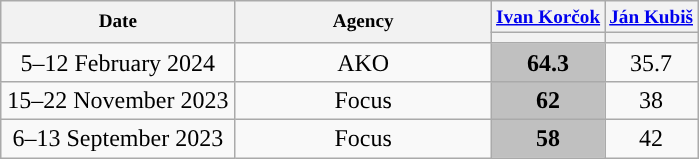<table class="wikitable" style="text-align:center;">
<tr style="font-size:80%;">
<th style="width:150px;" rowspan="2">Date</th>
<th style="width:165px;" rowspan="2">Agency</th>
<th><a href='#'>Ivan Korčok</a></th>
<th><a href='#'>Ján Kubiš</a></th>
</tr>
<tr>
<th style="background:"></th>
<th style="background:"></th>
</tr>
<tr>
<td>5–12 February 2024</td>
<td>AKO</td>
<td style="background:#C0C0C0;"><strong>64.3</strong></td>
<td>35.7</td>
</tr>
<tr>
<td>15–22 November 2023</td>
<td>Focus</td>
<td style="background:#C0C0C0;"><strong>62</strong></td>
<td>38</td>
</tr>
<tr>
<td>6–13 September 2023</td>
<td>Focus</td>
<td style="background:#C0C0C0;"><strong>58</strong></td>
<td>42</td>
</tr>
</table>
